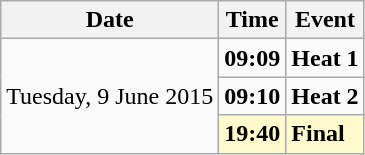<table class="wikitable">
<tr>
<th>Date</th>
<th>Time</th>
<th>Event</th>
</tr>
<tr>
<td rowspan="3">Tuesday, 9 June 2015</td>
<td><strong>09:09</strong></td>
<td><strong>Heat 1</strong></td>
</tr>
<tr>
<td><strong>09:10</strong></td>
<td><strong>Heat 2</strong></td>
</tr>
<tr style="background-color:lemonchiffon;">
<td><strong>19:40</strong></td>
<td><strong>Final</strong></td>
</tr>
</table>
